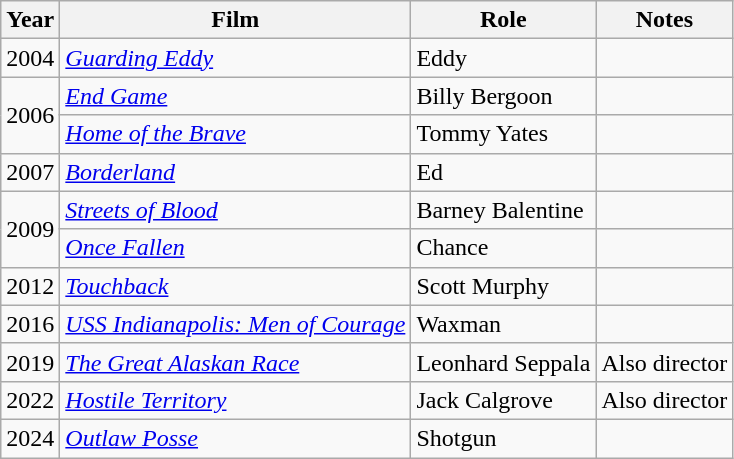<table class="wikitable">
<tr>
<th>Year</th>
<th>Film</th>
<th>Role</th>
<th>Notes</th>
</tr>
<tr>
<td>2004</td>
<td><em><a href='#'>Guarding Eddy</a></em></td>
<td>Eddy</td>
<td></td>
</tr>
<tr>
<td rowspan="2">2006</td>
<td><em><a href='#'>End Game</a></em></td>
<td>Billy Bergoon</td>
<td></td>
</tr>
<tr>
<td><em><a href='#'>Home of the Brave</a></em></td>
<td>Tommy Yates</td>
<td></td>
</tr>
<tr>
<td>2007</td>
<td><em><a href='#'>Borderland</a></em></td>
<td>Ed</td>
<td></td>
</tr>
<tr>
<td rowspan="2">2009</td>
<td><em><a href='#'>Streets of Blood</a></em></td>
<td>Barney Balentine</td>
<td></td>
</tr>
<tr>
<td><em><a href='#'>Once Fallen</a></em></td>
<td>Chance</td>
<td></td>
</tr>
<tr>
<td>2012</td>
<td><em><a href='#'>Touchback</a></em></td>
<td>Scott Murphy</td>
<td></td>
</tr>
<tr>
<td>2016</td>
<td><em><a href='#'>USS Indianapolis: Men of Courage</a></em></td>
<td>Waxman</td>
<td></td>
</tr>
<tr>
<td>2019</td>
<td><em><a href='#'>The Great Alaskan Race</a></em></td>
<td>Leonhard Seppala</td>
<td>Also director</td>
</tr>
<tr>
<td>2022</td>
<td><em><a href='#'>Hostile Territory</a></em></td>
<td>Jack Calgrove</td>
<td>Also director</td>
</tr>
<tr>
<td>2024</td>
<td><em><a href='#'>Outlaw Posse</a></em></td>
<td>Shotgun</td>
<td></td>
</tr>
</table>
